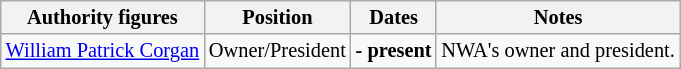<table class="sortable wikitable" style="font-size: 85%; text-align:left;">
<tr>
<th>Authority figures</th>
<th>Position</th>
<th>Dates</th>
<th>Notes</th>
</tr>
<tr>
<td><a href='#'>William Patrick Corgan</a></td>
<td>Owner/President</td>
<td><strong> - present</strong></td>
<td>NWA's owner and president.</td>
</tr>
</table>
